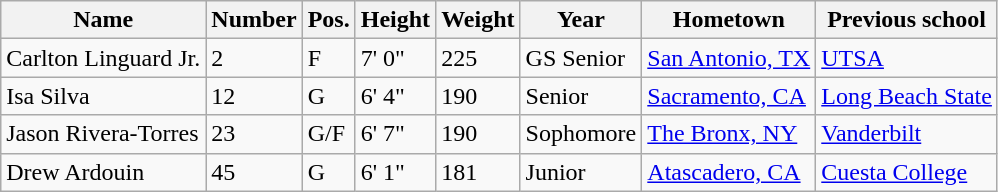<table class="wikitable sortable" border="1">
<tr>
<th>Name</th>
<th>Number</th>
<th>Pos.</th>
<th>Height</th>
<th>Weight</th>
<th>Year</th>
<th>Hometown</th>
<th class="unsortable">Previous school</th>
</tr>
<tr>
<td>Carlton Linguard Jr.</td>
<td>2</td>
<td>F</td>
<td>7' 0"</td>
<td>225</td>
<td>GS Senior</td>
<td><a href='#'>San Antonio, TX</a></td>
<td><a href='#'>UTSA</a></td>
</tr>
<tr>
<td>Isa Silva</td>
<td>12</td>
<td>G</td>
<td>6' 4"</td>
<td>190</td>
<td>Senior</td>
<td><a href='#'>Sacramento, CA</a></td>
<td><a href='#'>Long Beach State</a></td>
</tr>
<tr>
<td>Jason Rivera-Torres</td>
<td>23</td>
<td>G/F</td>
<td>6' 7"</td>
<td>190</td>
<td>Sophomore</td>
<td><a href='#'>The Bronx, NY</a></td>
<td><a href='#'>Vanderbilt</a></td>
</tr>
<tr>
<td>Drew Ardouin</td>
<td>45</td>
<td>G</td>
<td>6' 1"</td>
<td>181</td>
<td>Junior</td>
<td><a href='#'>Atascadero, CA</a></td>
<td><a href='#'>Cuesta College</a></td>
</tr>
</table>
